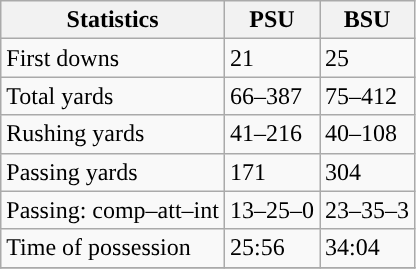<table class="wikitable" style="float: left;">
<tr>
<th>Statistics</th>
<th>PSU</th>
<th>BSU</th>
</tr>
<tr>
<td>First downs</td>
<td>21</td>
<td>25</td>
</tr>
<tr>
<td>Total yards</td>
<td>66–387</td>
<td>75–412</td>
</tr>
<tr>
<td>Rushing yards</td>
<td>41–216</td>
<td>40–108</td>
</tr>
<tr>
<td>Passing yards</td>
<td>171</td>
<td>304</td>
</tr>
<tr>
<td>Passing: comp–att–int</td>
<td>13–25–0</td>
<td>23–35–3</td>
</tr>
<tr>
<td>Time of possession</td>
<td>25:56</td>
<td>34:04</td>
</tr>
<tr>
</tr>
</table>
